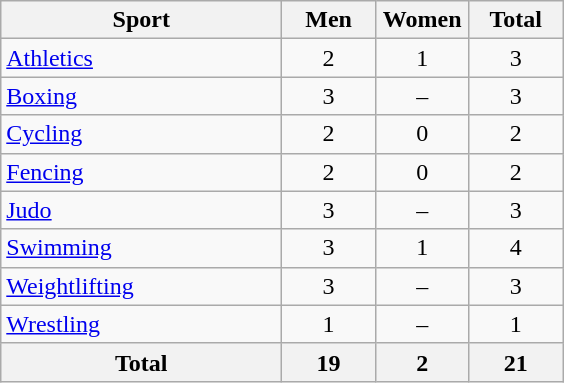<table class="wikitable sortable" style="text-align:center;">
<tr>
<th width=180>Sport</th>
<th width=55>Men</th>
<th width=55>Women</th>
<th width=55>Total</th>
</tr>
<tr>
<td align=left><a href='#'>Athletics</a></td>
<td>2</td>
<td>1</td>
<td>3</td>
</tr>
<tr>
<td align=left><a href='#'>Boxing</a></td>
<td>3</td>
<td>–</td>
<td>3</td>
</tr>
<tr>
<td align=left><a href='#'>Cycling</a></td>
<td>2</td>
<td>0</td>
<td>2</td>
</tr>
<tr>
<td align=left><a href='#'>Fencing</a></td>
<td>2</td>
<td>0</td>
<td>2</td>
</tr>
<tr>
<td align=left><a href='#'>Judo</a></td>
<td>3</td>
<td>–</td>
<td>3</td>
</tr>
<tr>
<td align=left><a href='#'>Swimming</a></td>
<td>3</td>
<td>1</td>
<td>4</td>
</tr>
<tr>
<td align=left><a href='#'>Weightlifting</a></td>
<td>3</td>
<td>–</td>
<td>3</td>
</tr>
<tr>
<td align=left><a href='#'>Wrestling</a></td>
<td>1</td>
<td>–</td>
<td>1</td>
</tr>
<tr>
<th>Total</th>
<th>19</th>
<th>2</th>
<th>21</th>
</tr>
</table>
